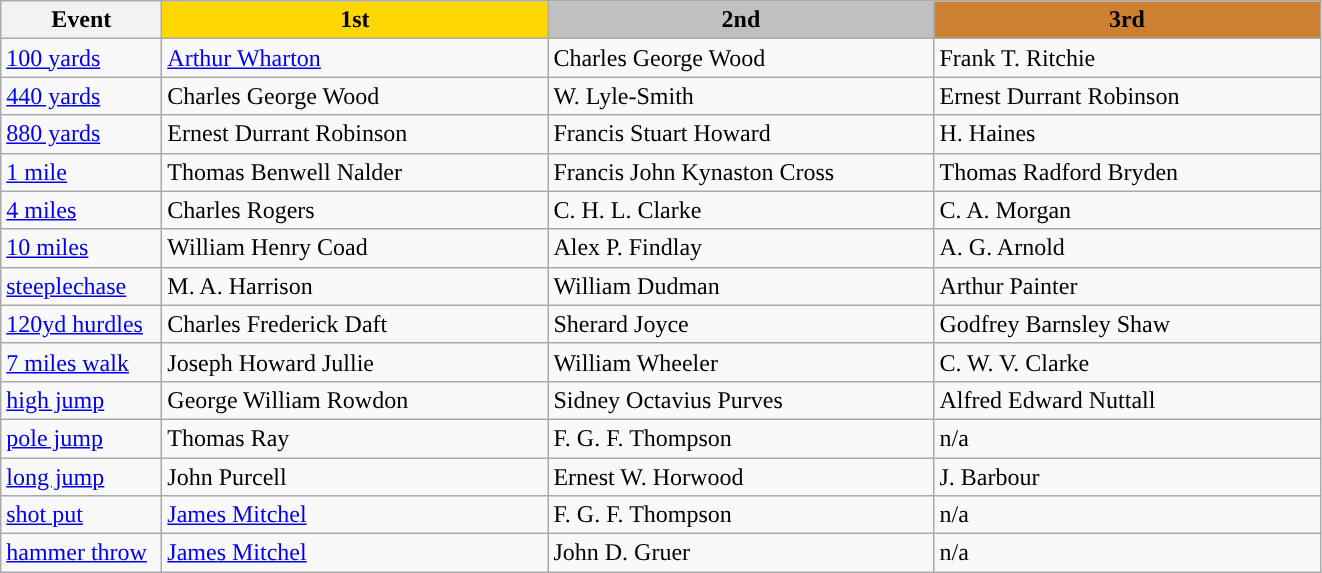<table class="wikitable" style="text-align:left">
<tr>
<th width=100>Event</th>
<th width="250" style="background:gold;">1st</th>
<th width="250" style="background:silver;">2nd</th>
<th width="250" style="background:#CD7F32;">3rd</th>
</tr>
<tr>
<td><a href='#'>100 yards</a></td>
<td> <a href='#'>Arthur Wharton</a></td>
<td>Charles George Wood</td>
<td>Frank T. Ritchie</td>
</tr>
<tr>
<td><a href='#'>440 yards</a></td>
<td>Charles George Wood</td>
<td>W. Lyle-Smith</td>
<td>Ernest Durrant Robinson</td>
</tr>
<tr>
<td><a href='#'>880 yards</a></td>
<td>Ernest Durrant Robinson</td>
<td>Francis Stuart Howard</td>
<td>H. Haines</td>
</tr>
<tr>
<td><a href='#'>1 mile</a></td>
<td>Thomas Benwell Nalder</td>
<td>Francis John Kynaston Cross</td>
<td>Thomas Radford Bryden</td>
</tr>
<tr>
<td><a href='#'>4 miles</a></td>
<td>Charles Rogers</td>
<td>C. H. L. Clarke</td>
<td>C. A. Morgan</td>
</tr>
<tr>
<td><a href='#'>10 miles</a></td>
<td>William Henry Coad</td>
<td> Alex P. Findlay</td>
<td>A. G. Arnold</td>
</tr>
<tr>
<td><a href='#'>steeplechase</a></td>
<td>M. A. Harrison</td>
<td>William Dudman</td>
<td>Arthur Painter</td>
</tr>
<tr>
<td><a href='#'>120yd hurdles</a></td>
<td>Charles Frederick Daft</td>
<td>Sherard Joyce</td>
<td>Godfrey Barnsley Shaw</td>
</tr>
<tr>
<td><a href='#'>7 miles walk</a></td>
<td>Joseph Howard Jullie</td>
<td>William Wheeler</td>
<td>C. W. V. Clarke</td>
</tr>
<tr>
<td><a href='#'>high jump</a></td>
<td>George William Rowdon</td>
<td>Sidney Octavius Purves</td>
<td>Alfred Edward Nuttall</td>
</tr>
<tr>
<td><a href='#'>pole jump</a></td>
<td>Thomas Ray</td>
<td>F. G. F. Thompson</td>
<td>n/a</td>
</tr>
<tr>
<td><a href='#'>long jump</a></td>
<td> John Purcell</td>
<td>Ernest W. Horwood</td>
<td> J. Barbour</td>
</tr>
<tr>
<td><a href='#'>shot put</a></td>
<td> <a href='#'>James Mitchel</a></td>
<td>F. G. F. Thompson</td>
<td>n/a</td>
</tr>
<tr>
<td><a href='#'>hammer throw</a></td>
<td> <a href='#'>James Mitchel</a></td>
<td> John D. Gruer</td>
<td>n/a</td>
</tr>
</table>
